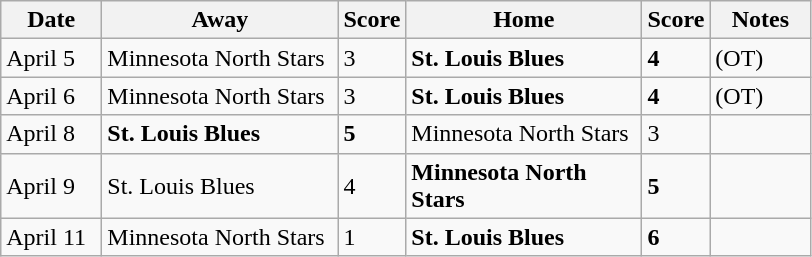<table class="wikitable">
<tr>
<th bgcolor="#DDDDFF" width="60">Date</th>
<th bgcolor="#DDDDFF" width="150">Away</th>
<th bgcolor="#DDDDFF" width="5">Score</th>
<th bgcolor="#DDDDFF" width="150">Home</th>
<th bgcolor="#DDDDFF" width="5">Score</th>
<th bgcolor="#DDDDFF" width="60">Notes</th>
</tr>
<tr>
<td>April 5</td>
<td>Minnesota North Stars</td>
<td>3</td>
<td><strong>St. Louis Blues</strong></td>
<td><strong>4</strong></td>
<td>(OT)</td>
</tr>
<tr>
<td>April 6</td>
<td>Minnesota North Stars</td>
<td>3</td>
<td><strong>St. Louis Blues</strong></td>
<td><strong>4</strong></td>
<td>(OT)</td>
</tr>
<tr>
<td>April 8</td>
<td><strong>St. Louis Blues</strong></td>
<td><strong>5</strong></td>
<td>Minnesota North Stars</td>
<td>3</td>
<td></td>
</tr>
<tr>
<td>April 9</td>
<td>St. Louis Blues</td>
<td>4</td>
<td><strong>Minnesota North Stars</strong></td>
<td><strong>5</strong></td>
<td></td>
</tr>
<tr>
<td>April 11</td>
<td>Minnesota North Stars</td>
<td>1</td>
<td><strong>St. Louis Blues</strong></td>
<td><strong>6</strong></td>
<td></td>
</tr>
</table>
